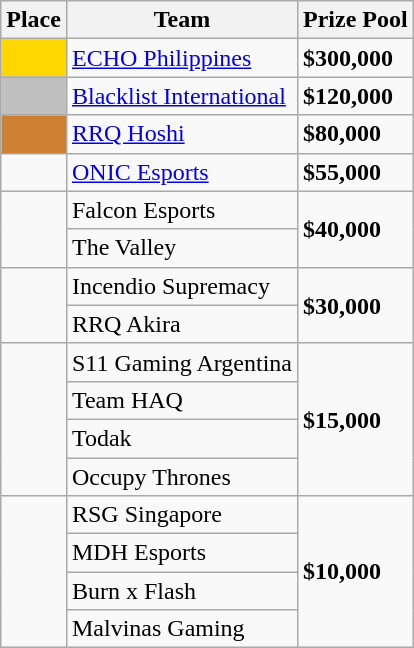<table class="wikitable">
<tr>
<th>Place</th>
<th>Team</th>
<th>Prize Pool</th>
</tr>
<tr>
<td bgcolor="#FFD700"></td>
<td> <a href='#'>ECHO Philippines</a></td>
<td><strong>$300,000</strong></td>
</tr>
<tr>
<td bgcolor="#C0C0C0"></td>
<td> <a href='#'>Blacklist International</a></td>
<td><strong>$120,000</strong></td>
</tr>
<tr>
<td bgcolor="#CD7F32"></td>
<td> <a href='#'>RRQ Hoshi</a></td>
<td><strong>$80,000</strong></td>
</tr>
<tr>
<td></td>
<td> <a href='#'>ONIC Esports</a></td>
<td><strong>$55,000</strong></td>
</tr>
<tr>
<td rowspan="2"></td>
<td> Falcon Esports</td>
<td rowspan="2"><strong>$40,000</strong></td>
</tr>
<tr>
<td> The Valley</td>
</tr>
<tr>
<td rowspan="2"></td>
<td> Incendio Supremacy</td>
<td rowspan="2"><strong>$30,000</strong></td>
</tr>
<tr>
<td> RRQ Akira</td>
</tr>
<tr>
<td rowspan="4"></td>
<td> S11 Gaming Argentina</td>
<td rowspan="4"><strong>$15,000</strong></td>
</tr>
<tr>
<td> Team HAQ</td>
</tr>
<tr>
<td> Todak</td>
</tr>
<tr>
<td> Occupy Thrones</td>
</tr>
<tr>
<td rowspan="4"></td>
<td> RSG Singapore</td>
<td rowspan="4"><strong>$10,000</strong></td>
</tr>
<tr>
<td> MDH Esports</td>
</tr>
<tr>
<td> Burn x Flash</td>
</tr>
<tr>
<td> Malvinas Gaming</td>
</tr>
</table>
